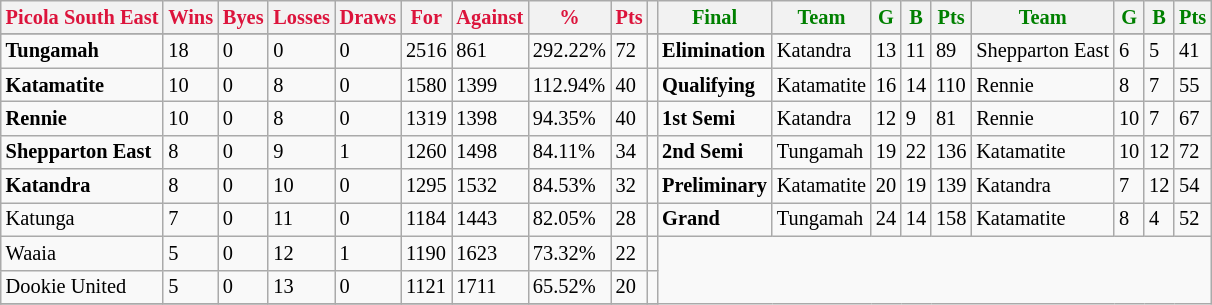<table style="font-size: 85%; text-align: left;" class="wikitable">
<tr>
<th style="color:crimson">Picola South East</th>
<th style="color:crimson">Wins</th>
<th style="color:crimson">Byes</th>
<th style="color:crimson">Losses</th>
<th style="color:crimson">Draws</th>
<th style="color:crimson">For</th>
<th style="color:crimson">Against</th>
<th style="color:crimson">%</th>
<th style="color:crimson">Pts</th>
<th></th>
<th style="color:green">Final</th>
<th style="color:green">Team</th>
<th style="color:green">G</th>
<th style="color:green">B</th>
<th style="color:green">Pts</th>
<th style="color:green">Team</th>
<th style="color:green">G</th>
<th style="color:green">B</th>
<th style="color:green">Pts</th>
</tr>
<tr>
</tr>
<tr>
</tr>
<tr>
<td><strong>	Tungamah	</strong></td>
<td>18</td>
<td>0</td>
<td>0</td>
<td>0</td>
<td>2516</td>
<td>861</td>
<td>292.22%</td>
<td>72</td>
<td></td>
<td><strong>Elimination</strong></td>
<td>Katandra</td>
<td>13</td>
<td>11</td>
<td>89</td>
<td>Shepparton East</td>
<td>6</td>
<td>5</td>
<td>41</td>
</tr>
<tr>
<td><strong>	Katamatite	</strong></td>
<td>10</td>
<td>0</td>
<td>8</td>
<td>0</td>
<td>1580</td>
<td>1399</td>
<td>112.94%</td>
<td>40</td>
<td></td>
<td><strong>Qualifying</strong></td>
<td>Katamatite</td>
<td>16</td>
<td>14</td>
<td>110</td>
<td>Rennie</td>
<td>8</td>
<td>7</td>
<td>55</td>
</tr>
<tr>
<td><strong>	Rennie	</strong></td>
<td>10</td>
<td>0</td>
<td>8</td>
<td>0</td>
<td>1319</td>
<td>1398</td>
<td>94.35%</td>
<td>40</td>
<td></td>
<td><strong>1st Semi</strong></td>
<td>Katandra</td>
<td>12</td>
<td>9</td>
<td>81</td>
<td>Rennie</td>
<td>10</td>
<td>7</td>
<td>67</td>
</tr>
<tr>
<td><strong>	Shepparton East	</strong></td>
<td>8</td>
<td>0</td>
<td>9</td>
<td>1</td>
<td>1260</td>
<td>1498</td>
<td>84.11%</td>
<td>34</td>
<td></td>
<td><strong>2nd Semi</strong></td>
<td>Tungamah</td>
<td>19</td>
<td>22</td>
<td>136</td>
<td>Katamatite</td>
<td>10</td>
<td>12</td>
<td>72</td>
</tr>
<tr>
<td><strong>	Katandra	</strong></td>
<td>8</td>
<td>0</td>
<td>10</td>
<td>0</td>
<td>1295</td>
<td>1532</td>
<td>84.53%</td>
<td>32</td>
<td></td>
<td><strong>Preliminary</strong></td>
<td>Katamatite</td>
<td>20</td>
<td>19</td>
<td>139</td>
<td>Katandra</td>
<td>7</td>
<td>12</td>
<td>54</td>
</tr>
<tr>
<td>Katunga</td>
<td>7</td>
<td>0</td>
<td>11</td>
<td>0</td>
<td>1184</td>
<td>1443</td>
<td>82.05%</td>
<td>28</td>
<td></td>
<td><strong>Grand</strong></td>
<td>Tungamah</td>
<td>24</td>
<td>14</td>
<td>158</td>
<td>Katamatite</td>
<td>8</td>
<td>4</td>
<td>52</td>
</tr>
<tr>
<td>Waaia</td>
<td>5</td>
<td>0</td>
<td>12</td>
<td>1</td>
<td>1190</td>
<td>1623</td>
<td>73.32%</td>
<td>22</td>
<td></td>
</tr>
<tr>
<td>Dookie United</td>
<td>5</td>
<td>0</td>
<td>13</td>
<td>0</td>
<td>1121</td>
<td>1711</td>
<td>65.52%</td>
<td>20</td>
<td></td>
</tr>
<tr>
</tr>
</table>
